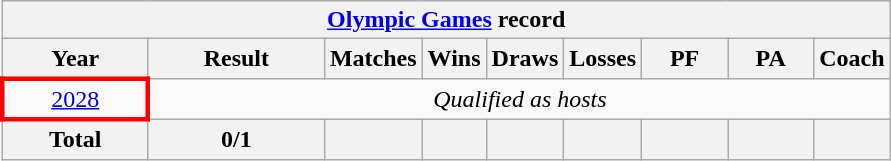<table class="wikitable"  style="text-align:center;">
<tr>
<th colspan=9><strong><a href='#'>Olympic Games</a> record</strong></th>
</tr>
<tr>
<th width=90>Year</th>
<th width=110>Result</th>
<th>Matches</th>
<th>Wins</th>
<th>Draws</th>
<th>Losses</th>
<th width=50>PF</th>
<th width=50>PA</th>
<th>Coach</th>
</tr>
<tr>
<td style="border: 3px solid red"> <a href='#'>2028</a></td>
<td colspan=8><em>Qualified as hosts</em></td>
</tr>
<tr>
<th>Total</th>
<th>0/1</th>
<th></th>
<th></th>
<th></th>
<th></th>
<th></th>
<th></th>
<th></th>
</tr>
</table>
